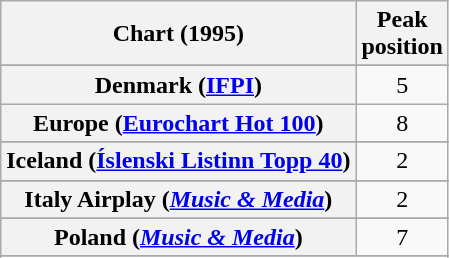<table class="wikitable sortable plainrowheaders" style="text-align:center">
<tr>
<th>Chart (1995)</th>
<th>Peak<br>position</th>
</tr>
<tr>
</tr>
<tr>
</tr>
<tr>
</tr>
<tr>
<th scope="row">Denmark (<a href='#'>IFPI</a>)</th>
<td>5</td>
</tr>
<tr>
<th scope="row">Europe (<a href='#'>Eurochart Hot 100</a>)</th>
<td>8</td>
</tr>
<tr>
</tr>
<tr>
</tr>
<tr>
<th scope="row">Iceland (<a href='#'>Íslenski Listinn Topp 40</a>)</th>
<td>2</td>
</tr>
<tr>
</tr>
<tr>
<th scope="row">Italy Airplay (<em><a href='#'>Music & Media</a></em>)</th>
<td>2</td>
</tr>
<tr>
</tr>
<tr>
</tr>
<tr>
</tr>
<tr>
<th scope="row">Poland (<em><a href='#'>Music & Media</a></em>)</th>
<td>7</td>
</tr>
<tr>
</tr>
<tr>
</tr>
<tr>
</tr>
<tr>
</tr>
</table>
